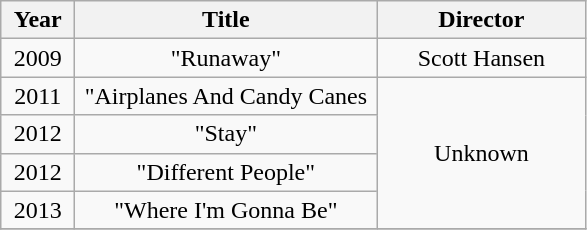<table class="wikitable" style="text-align:center;">
<tr>
<th width="42">Year</th>
<th width="194">Title</th>
<th width="132">Director</th>
</tr>
<tr>
<td>2009</td>
<td>"Runaway"</td>
<td>Scott Hansen</td>
</tr>
<tr>
<td>2011</td>
<td>"Airplanes And Candy Canes</td>
<td rowspan="4">Unknown</td>
</tr>
<tr>
<td>2012</td>
<td>"Stay"</td>
</tr>
<tr>
<td>2012</td>
<td>"Different People"</td>
</tr>
<tr>
<td>2013</td>
<td>"Where I'm Gonna Be"</td>
</tr>
<tr>
</tr>
</table>
